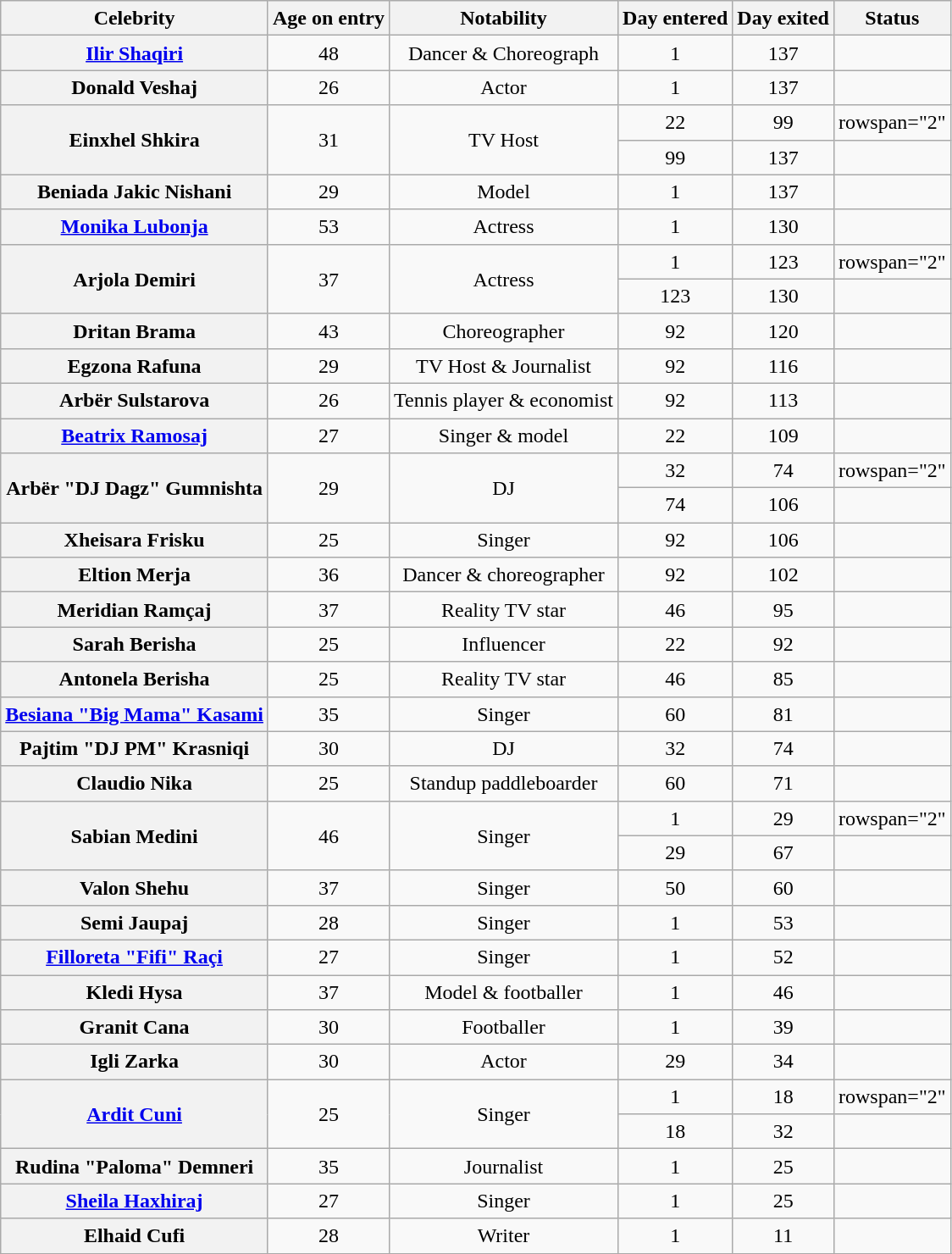<table class="wikitable sortable" style="text-align:left; line-height:20px; width:auto;">
<tr>
<th scope="col">Celebrity</th>
<th scope="col">Age on entry</th>
<th scope="col">Notability</th>
<th scope="col">Day entered</th>
<th scope="col">Day exited</th>
<th scope="col">Status</th>
</tr>
<tr>
<th scope="row"><a href='#'>Ilir Shaqiri</a></th>
<td align="center">48</td>
<td align="center">Dancer & Choreograph</td>
<td align="center">1</td>
<td align="center">137</td>
<td></td>
</tr>
<tr>
<th scope="row">Donald Veshaj</th>
<td align="center">26</td>
<td align="center">Actor</td>
<td align="center">1</td>
<td align="center">137</td>
<td></td>
</tr>
<tr>
<th scope="row" rowspan="2">Einxhel Shkira</th>
<td align="center" rowspan="2">31</td>
<td align="center" rowspan="2">TV Host</td>
<td align="center">22</td>
<td align="center">99</td>
<td>rowspan="2" </td>
</tr>
<tr>
<td align="center">99</td>
<td align="center">137</td>
</tr>
<tr>
<th scope="row">Beniada Jakic Nishani</th>
<td align="center">29</td>
<td align="center">Model</td>
<td align="center">1</td>
<td align="center">137</td>
<td></td>
</tr>
<tr>
<th scope="row"><a href='#'>Monika Lubonja</a></th>
<td align="center">53</td>
<td align="center">Actress</td>
<td align="center">1</td>
<td align="center">130</td>
<td></td>
</tr>
<tr>
<th scope="row" rowspan="2">Arjola Demiri</th>
<td align="center" rowspan="2">37</td>
<td align="center" rowspan="2">Actress</td>
<td align="center">1</td>
<td align="center">123</td>
<td>rowspan="2" </td>
</tr>
<tr>
<td align="center">123</td>
<td align="center">130</td>
</tr>
<tr>
<th scope="row">Dritan Brama</th>
<td align="center">43</td>
<td align="center">Choreographer</td>
<td align="center">92</td>
<td align="center">120</td>
<td></td>
</tr>
<tr>
<th scope="row">Egzona Rafuna</th>
<td align="center">29</td>
<td align="center">TV Host & Journalist</td>
<td align="center">92</td>
<td align="center">116</td>
<td></td>
</tr>
<tr>
<th scope="row">Arbër Sulstarova</th>
<td align="center">26</td>
<td align="center">Tennis player & economist</td>
<td align="center">92</td>
<td align="center">113</td>
<td></td>
</tr>
<tr>
<th scope="row"><a href='#'>Beatrix Ramosaj</a></th>
<td align="center">27</td>
<td align="center">Singer & model</td>
<td align="center">22</td>
<td align="center">109</td>
<td></td>
</tr>
<tr>
<th scope="row" rowspan="2">Arbër "DJ Dagz" Gumnishta</th>
<td align="center" rowspan="2">29</td>
<td align="center" rowspan="2">DJ</td>
<td align="center">32</td>
<td align="center">74</td>
<td>rowspan="2" </td>
</tr>
<tr>
<td align="center">74</td>
<td align="center">106</td>
</tr>
<tr>
<th scope="row">Xheisara Frisku</th>
<td align="center">25</td>
<td align="center">Singer</td>
<td align="center">92</td>
<td align="center">106</td>
<td></td>
</tr>
<tr>
<th scope="row">Eltion Merja</th>
<td align="center">36</td>
<td align="center">Dancer & choreographer</td>
<td align="center">92</td>
<td align="center">102</td>
<td></td>
</tr>
<tr>
<th scope="row">Meridian Ramçaj</th>
<td align="center">37</td>
<td align="center">Reality TV star</td>
<td align="center">46</td>
<td align="center">95</td>
<td></td>
</tr>
<tr>
<th scope="row">Sarah Berisha</th>
<td align="center">25</td>
<td align="center">Influencer</td>
<td align="center">22</td>
<td align="center">92</td>
<td></td>
</tr>
<tr>
<th scope="row">Antonela Berisha</th>
<td align="center">25</td>
<td align="center">Reality TV star</td>
<td align="center">46</td>
<td align="center">85</td>
<td></td>
</tr>
<tr>
<th scope="row"><a href='#'>Besiana "Big Mama" Kasami</a></th>
<td align="center">35</td>
<td align="center">Singer</td>
<td align="center">60</td>
<td align="center">81</td>
<td></td>
</tr>
<tr>
<th scope="row">Pajtim "DJ PM" Krasniqi</th>
<td align="center">30</td>
<td align="center">DJ</td>
<td align="center">32</td>
<td align="center">74</td>
<td></td>
</tr>
<tr>
<th scope="row">Claudio Nika</th>
<td align="center">25</td>
<td align="center">Standup paddleboarder</td>
<td align="center">60</td>
<td align="center">71</td>
<td></td>
</tr>
<tr>
<th scope="row" rowspan="2">Sabian Medini</th>
<td align="center" rowspan="2">46</td>
<td align="center" rowspan="2">Singer</td>
<td align="center">1</td>
<td align="center">29</td>
<td>rowspan="2" </td>
</tr>
<tr>
<td align="center">29</td>
<td align="center">67</td>
</tr>
<tr>
<th scope="row">Valon Shehu</th>
<td align="center">37</td>
<td align="center">Singer</td>
<td align="center">50</td>
<td align="center">60</td>
<td></td>
</tr>
<tr>
<th scope="row">Semi Jaupaj</th>
<td align="center">28</td>
<td align="center">Singer</td>
<td align="center">1</td>
<td align="center">53</td>
<td></td>
</tr>
<tr>
<th scope="row"><a href='#'>Filloreta "Fifi" Raçi</a></th>
<td align="center">27</td>
<td align="center">Singer</td>
<td align="center">1</td>
<td align="center">52</td>
<td></td>
</tr>
<tr>
<th scope="row">Kledi Hysa</th>
<td align="center">37</td>
<td align="center">Model & footballer</td>
<td align="center">1</td>
<td align="center">46</td>
<td></td>
</tr>
<tr>
<th scope="row">Granit Cana</th>
<td align="center">30</td>
<td align="center">Footballer</td>
<td align="center">1</td>
<td align="center">39</td>
<td></td>
</tr>
<tr>
<th scope="row">Igli Zarka</th>
<td align="center">30</td>
<td align="center">Actor</td>
<td align="center">29</td>
<td align="center">34</td>
<td></td>
</tr>
<tr>
<th scope="row" rowspan="2"><a href='#'>Ardit Cuni</a></th>
<td align="center" rowspan="2">25</td>
<td align="center" rowspan="2">Singer</td>
<td align="center">1</td>
<td align="center">18</td>
<td>rowspan="2" </td>
</tr>
<tr>
<td align="center">18</td>
<td align="center">32</td>
</tr>
<tr>
<th scope="row">Rudina "Paloma" Demneri</th>
<td align="center">35</td>
<td align="center">Journalist</td>
<td align="center">1</td>
<td align="center">25</td>
<td></td>
</tr>
<tr>
<th scope="row"><a href='#'>Sheila Haxhiraj</a></th>
<td align="center">27</td>
<td align="center">Singer</td>
<td align="center">1</td>
<td align="center">25</td>
<td></td>
</tr>
<tr>
<th scope="row">Elhaid Cufi</th>
<td align="center">28</td>
<td align="center">Writer</td>
<td align="center">1</td>
<td align="center">11</td>
<td></td>
</tr>
<tr>
</tr>
</table>
